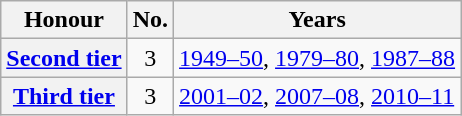<table class="wikitable plainrowheaders">
<tr>
<th scope=col>Honour</th>
<th scope=col>No.</th>
<th scope=col>Years</th>
</tr>
<tr>
<th scope=row><a href='#'>Second tier</a></th>
<td align=center>3</td>
<td><a href='#'>1949–50</a>, <a href='#'>1979–80</a>, <a href='#'>1987–88</a></td>
</tr>
<tr>
<th scope=row><a href='#'>Third tier</a></th>
<td align=center>3</td>
<td><a href='#'>2001–02</a>, <a href='#'>2007–08</a>, <a href='#'>2010–11</a></td>
</tr>
</table>
